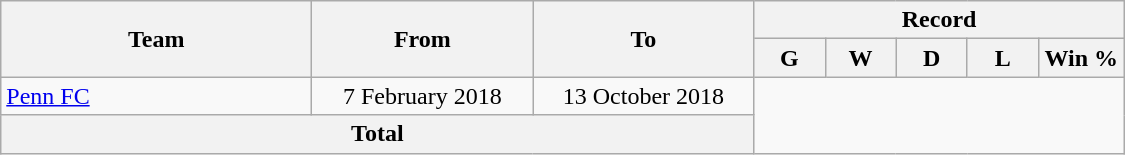<table class="wikitable" style="text-align:center">
<tr>
<th rowspan="2!" style="width:200px;">Team</th>
<th rowspan="2!" style="width:140px;">From</th>
<th rowspan="2!" style="width:140px;">To</th>
<th colspan="7">Record</th>
</tr>
<tr>
<th style="width:40px;">G</th>
<th style="width:40px;">W</th>
<th style="width:40px;">D</th>
<th style="width:40px;">L</th>
<th style="width:50px;">Win %</th>
</tr>
<tr>
<td style="text-align:left;"><a href='#'>Penn FC</a></td>
<td>7 February 2018</td>
<td>13 October 2018<br></td>
</tr>
<tr>
<th colspan="3">Total<br></th>
</tr>
</table>
